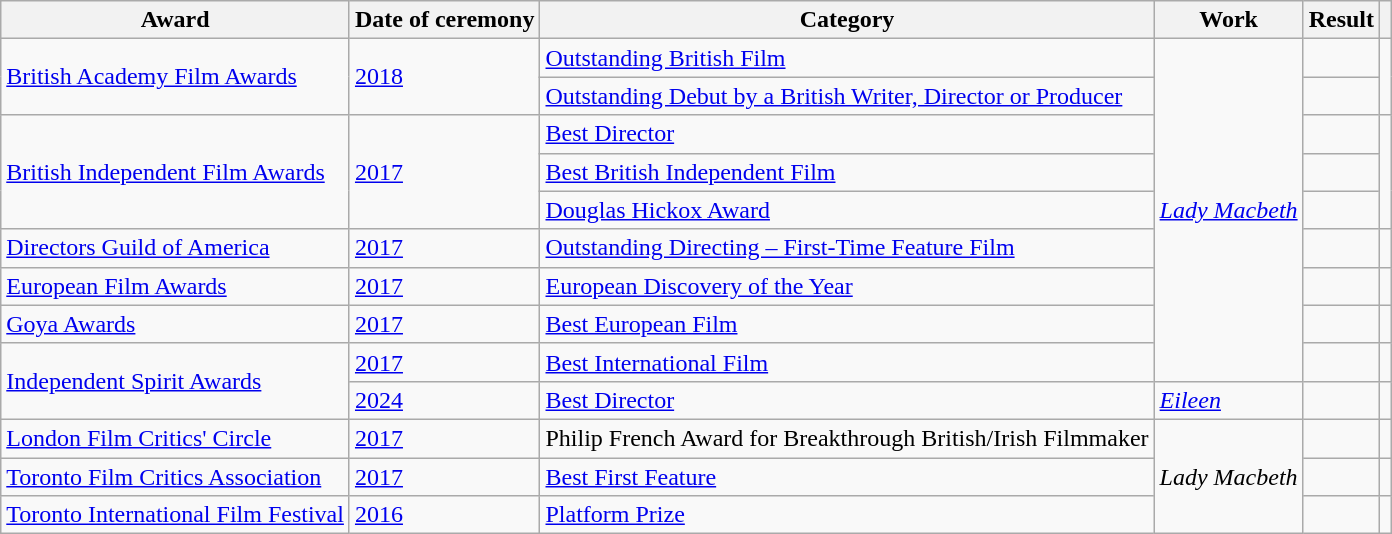<table class="wikitable sortable plainrowheaders">
<tr>
<th scope="col">Award</th>
<th scope="col">Date of ceremony</th>
<th scope="col">Category</th>
<th scope="col">Work</th>
<th scope="col">Result</th>
<th scope="col" class="unsortable"></th>
</tr>
<tr>
<td rowspan=2><a href='#'>British Academy Film Awards</a></td>
<td rowspan=2><a href='#'>2018</a></td>
<td><a href='#'>Outstanding British Film</a></td>
<td rowspan=9><em><a href='#'>Lady Macbeth</a></em></td>
<td></td>
<td rowspan=2></td>
</tr>
<tr>
<td><a href='#'>Outstanding Debut by a British Writer, Director or Producer</a></td>
<td></td>
</tr>
<tr>
<td rowspan=3><a href='#'>British Independent Film Awards</a></td>
<td rowspan=3><a href='#'>2017</a></td>
<td><a href='#'>Best Director</a></td>
<td></td>
<td rowspan=3></td>
</tr>
<tr>
<td><a href='#'>Best British Independent Film</a></td>
<td></td>
</tr>
<tr>
<td><a href='#'>Douglas Hickox Award</a></td>
<td></td>
</tr>
<tr>
<td><a href='#'>Directors Guild of America</a></td>
<td><a href='#'>2017</a></td>
<td><a href='#'>Outstanding Directing – First-Time Feature Film</a></td>
<td></td>
<td></td>
</tr>
<tr>
<td><a href='#'>European Film Awards</a></td>
<td><a href='#'>2017</a></td>
<td><a href='#'>European Discovery of the Year</a></td>
<td></td>
<td></td>
</tr>
<tr>
<td><a href='#'>Goya Awards</a></td>
<td><a href='#'>2017</a></td>
<td><a href='#'>Best European Film</a></td>
<td></td>
<td></td>
</tr>
<tr>
<td rowspan=2><a href='#'>Independent Spirit Awards</a></td>
<td><a href='#'>2017</a></td>
<td><a href='#'>Best International Film</a></td>
<td></td>
<td></td>
</tr>
<tr>
<td><a href='#'>2024</a></td>
<td><a href='#'>Best Director</a></td>
<td><em><a href='#'>Eileen</a></em></td>
<td></td>
<td></td>
</tr>
<tr>
<td><a href='#'>London Film Critics' Circle</a></td>
<td><a href='#'>2017</a></td>
<td>Philip French Award for Breakthrough British/Irish Filmmaker</td>
<td rowspan=3><em>Lady Macbeth</em></td>
<td></td>
<td></td>
</tr>
<tr>
<td><a href='#'>Toronto Film Critics Association</a></td>
<td><a href='#'>2017</a></td>
<td><a href='#'>Best First Feature</a></td>
<td></td>
<td></td>
</tr>
<tr>
<td><a href='#'>Toronto International Film Festival</a></td>
<td><a href='#'>2016</a></td>
<td><a href='#'>Platform Prize</a></td>
<td></td>
<td></td>
</tr>
</table>
